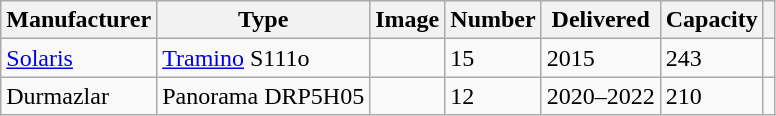<table class="wikitable" table>
<tr>
<th>Manufacturer</th>
<th>Type</th>
<th>Image</th>
<th>Number</th>
<th>Delivered</th>
<th>Capacity</th>
<th></th>
</tr>
<tr>
<td><a href='#'>Solaris</a></td>
<td><a href='#'>Tramino</a> S111o</td>
<td></td>
<td>15</td>
<td>2015</td>
<td>243</td>
<td></td>
</tr>
<tr>
<td>Durmazlar</td>
<td>Panorama DRP5H05</td>
<td></td>
<td>12</td>
<td>2020–2022</td>
<td>210</td>
<td></td>
</tr>
</table>
